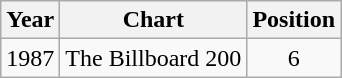<table class="wikitable">
<tr>
<th>Year</th>
<th>Chart</th>
<th>Position</th>
</tr>
<tr>
<td>1987</td>
<td>The Billboard 200</td>
<td align="center">6</td>
</tr>
</table>
